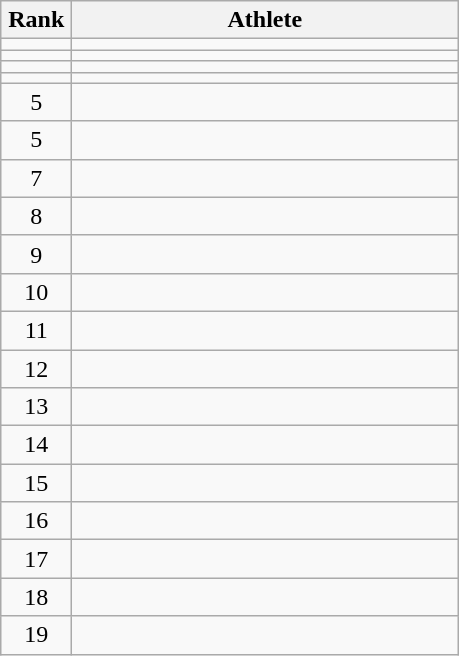<table class="wikitable" style="text-align: center;">
<tr>
<th width=40>Rank</th>
<th width=250>Athlete</th>
</tr>
<tr>
<td></td>
<td align="left"></td>
</tr>
<tr>
<td></td>
<td align="left"></td>
</tr>
<tr>
<td></td>
<td align="left"></td>
</tr>
<tr>
<td></td>
<td align="left"></td>
</tr>
<tr>
<td>5</td>
<td align="left"></td>
</tr>
<tr>
<td>5</td>
<td align="left"></td>
</tr>
<tr>
<td>7</td>
<td align="left"></td>
</tr>
<tr>
<td>8</td>
<td align="left"></td>
</tr>
<tr>
<td>9</td>
<td align="left"></td>
</tr>
<tr>
<td>10</td>
<td align="left"></td>
</tr>
<tr>
<td>11</td>
<td align="left"></td>
</tr>
<tr>
<td>12</td>
<td align="left"></td>
</tr>
<tr>
<td>13</td>
<td align="left"></td>
</tr>
<tr>
<td>14</td>
<td align="left"></td>
</tr>
<tr>
<td>15</td>
<td align="left"></td>
</tr>
<tr>
<td>16</td>
<td align="left"></td>
</tr>
<tr>
<td>17</td>
<td align="left"></td>
</tr>
<tr>
<td>18</td>
<td align="left"></td>
</tr>
<tr>
<td>19</td>
<td align="left"></td>
</tr>
</table>
